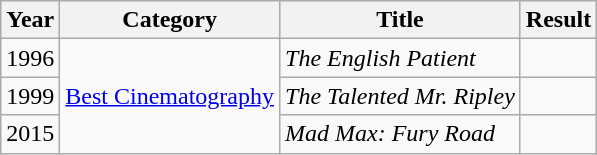<table class="wikitable">
<tr>
<th>Year</th>
<th>Category</th>
<th>Title</th>
<th>Result</th>
</tr>
<tr>
<td>1996</td>
<td rowspan=3><a href='#'>Best Cinematography</a></td>
<td><em>The English Patient</em></td>
<td></td>
</tr>
<tr>
<td>1999</td>
<td><em>The Talented Mr. Ripley</em></td>
<td></td>
</tr>
<tr>
<td>2015</td>
<td><em>Mad Max: Fury Road</em></td>
<td></td>
</tr>
</table>
